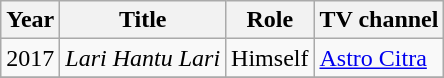<table class="wikitable">
<tr>
<th>Year</th>
<th>Title</th>
<th>Role</th>
<th>TV channel</th>
</tr>
<tr>
<td>2017</td>
<td><em>Lari Hantu Lari</em></td>
<td>Himself</td>
<td><a href='#'>Astro Citra</a></td>
</tr>
<tr>
</tr>
</table>
